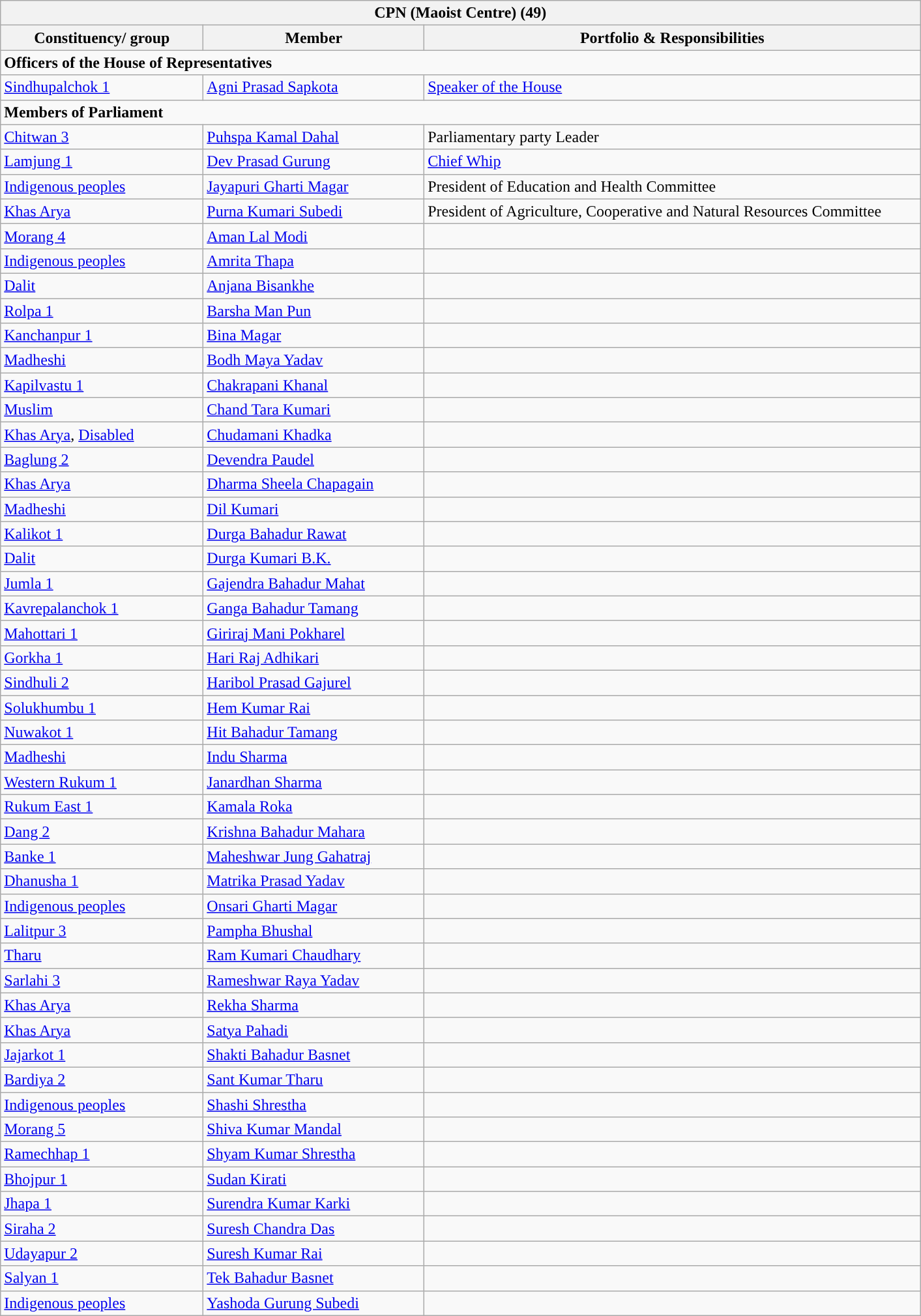<table class="wikitable sortable mw-collapsible mw-collapsed">
<tr>
<th colspan="3" style="width: 700pt; background:">CPN (Maoist Centre) (49)</th>
</tr>
<tr>
<th style="width:150pt;">Constituency/ group</th>
<th>Member</th>
<th style="width:375pt;">Portfolio & Responsibilities</th>
</tr>
<tr>
<td colspan="3"><strong>Officers of the House of Representatives</strong></td>
</tr>
<tr>
<td><a href='#'>Sindhupalchok 1</a></td>
<td><a href='#'>Agni Prasad Sapkota</a></td>
<td><a href='#'>Speaker of the House</a></td>
</tr>
<tr>
<td colspan="3"><strong>Members of Parliament</strong></td>
</tr>
<tr>
<td><a href='#'>Chitwan 3</a></td>
<td><a href='#'>Puhspa Kamal Dahal</a></td>
<td>Parliamentary party Leader</td>
</tr>
<tr>
<td><a href='#'>Lamjung 1</a></td>
<td><a href='#'>Dev Prasad Gurung</a></td>
<td><a href='#'>Chief Whip</a></td>
</tr>
<tr>
<td><a href='#'>Indigenous peoples</a></td>
<td><a href='#'>Jayapuri Gharti Magar</a></td>
<td>President of Education and Health Committee</td>
</tr>
<tr>
<td><a href='#'>Khas Arya</a></td>
<td><a href='#'>Purna Kumari Subedi</a></td>
<td>President of Agriculture, Cooperative and Natural Resources Committee</td>
</tr>
<tr>
<td><a href='#'>Morang 4</a></td>
<td><a href='#'>Aman Lal Modi</a></td>
<td></td>
</tr>
<tr>
<td><a href='#'>Indigenous peoples</a></td>
<td><a href='#'>Amrita Thapa</a></td>
<td></td>
</tr>
<tr>
<td><a href='#'>Dalit</a></td>
<td><a href='#'>Anjana Bisankhe</a></td>
<td></td>
</tr>
<tr>
<td><a href='#'>Rolpa 1</a></td>
<td><a href='#'>Barsha Man Pun</a></td>
<td></td>
</tr>
<tr>
<td><a href='#'>Kanchanpur 1</a></td>
<td><a href='#'>Bina Magar</a></td>
<td></td>
</tr>
<tr>
<td><a href='#'>Madheshi</a></td>
<td><a href='#'>Bodh Maya Yadav</a></td>
<td></td>
</tr>
<tr>
<td><a href='#'>Kapilvastu 1</a></td>
<td><a href='#'>Chakrapani Khanal</a></td>
<td></td>
</tr>
<tr>
<td><a href='#'>Muslim</a></td>
<td><a href='#'>Chand Tara Kumari</a></td>
<td></td>
</tr>
<tr>
<td><a href='#'>Khas Arya</a>, <a href='#'>Disabled</a></td>
<td><a href='#'>Chudamani Khadka</a></td>
<td></td>
</tr>
<tr>
<td><a href='#'>Baglung 2</a></td>
<td><a href='#'>Devendra Paudel</a></td>
<td></td>
</tr>
<tr>
<td><a href='#'>Khas Arya</a></td>
<td><a href='#'>Dharma Sheela Chapagain</a></td>
<td></td>
</tr>
<tr>
<td><a href='#'>Madheshi</a></td>
<td><a href='#'>Dil Kumari</a></td>
<td></td>
</tr>
<tr>
<td><a href='#'>Kalikot 1</a></td>
<td><a href='#'>Durga Bahadur Rawat</a></td>
<td></td>
</tr>
<tr>
<td><a href='#'>Dalit</a></td>
<td><a href='#'>Durga Kumari B.K.</a></td>
<td></td>
</tr>
<tr>
<td><a href='#'>Jumla 1</a></td>
<td><a href='#'>Gajendra Bahadur Mahat</a></td>
<td></td>
</tr>
<tr>
<td><a href='#'>Kavrepalanchok 1</a></td>
<td><a href='#'>Ganga Bahadur Tamang</a></td>
<td></td>
</tr>
<tr>
<td><a href='#'>Mahottari 1</a></td>
<td><a href='#'>Giriraj Mani Pokharel</a></td>
<td></td>
</tr>
<tr>
<td><a href='#'>Gorkha 1</a></td>
<td><a href='#'>Hari Raj Adhikari</a></td>
<td></td>
</tr>
<tr>
<td><a href='#'>Sindhuli 2</a></td>
<td><a href='#'>Haribol Prasad Gajurel</a></td>
<td></td>
</tr>
<tr>
<td><a href='#'>Solukhumbu 1</a></td>
<td><a href='#'>Hem Kumar Rai</a></td>
<td></td>
</tr>
<tr>
<td><a href='#'>Nuwakot 1</a></td>
<td><a href='#'>Hit Bahadur Tamang</a></td>
<td></td>
</tr>
<tr>
<td><a href='#'>Madheshi</a></td>
<td><a href='#'>Indu Sharma</a></td>
<td></td>
</tr>
<tr>
<td><a href='#'>Western Rukum 1</a></td>
<td><a href='#'>Janardhan Sharma</a></td>
<td></td>
</tr>
<tr>
<td><a href='#'>Rukum East 1</a></td>
<td><a href='#'>Kamala Roka</a></td>
<td></td>
</tr>
<tr>
<td><a href='#'>Dang 2</a></td>
<td><a href='#'>Krishna Bahadur Mahara</a></td>
<td></td>
</tr>
<tr>
<td><a href='#'>Banke 1</a></td>
<td><a href='#'>Maheshwar Jung Gahatraj</a></td>
<td></td>
</tr>
<tr>
<td><a href='#'>Dhanusha 1</a></td>
<td><a href='#'>Matrika Prasad Yadav</a></td>
<td></td>
</tr>
<tr>
<td><a href='#'>Indigenous peoples</a></td>
<td><a href='#'>Onsari Gharti Magar</a></td>
<td></td>
</tr>
<tr>
<td><a href='#'>Lalitpur 3</a></td>
<td><a href='#'>Pampha Bhushal</a></td>
<td></td>
</tr>
<tr>
<td><a href='#'>Tharu</a></td>
<td><a href='#'>Ram Kumari Chaudhary</a></td>
<td></td>
</tr>
<tr>
<td><a href='#'>Sarlahi 3</a></td>
<td><a href='#'>Rameshwar Raya Yadav</a></td>
<td></td>
</tr>
<tr>
<td><a href='#'>Khas Arya</a></td>
<td><a href='#'>Rekha Sharma</a></td>
<td></td>
</tr>
<tr>
<td><a href='#'>Khas Arya</a></td>
<td><a href='#'>Satya Pahadi</a></td>
<td></td>
</tr>
<tr>
<td><a href='#'>Jajarkot 1</a></td>
<td><a href='#'>Shakti Bahadur Basnet</a></td>
<td></td>
</tr>
<tr>
<td><a href='#'>Bardiya 2</a></td>
<td><a href='#'>Sant Kumar Tharu</a></td>
<td></td>
</tr>
<tr>
<td><a href='#'>Indigenous peoples</a></td>
<td><a href='#'>Shashi Shrestha</a></td>
<td></td>
</tr>
<tr>
<td><a href='#'>Morang 5</a></td>
<td><a href='#'>Shiva Kumar Mandal</a></td>
<td></td>
</tr>
<tr>
<td><a href='#'>Ramechhap 1</a></td>
<td><a href='#'>Shyam Kumar Shrestha</a></td>
<td></td>
</tr>
<tr>
<td><a href='#'>Bhojpur 1</a></td>
<td><a href='#'>Sudan Kirati</a></td>
<td></td>
</tr>
<tr>
<td><a href='#'>Jhapa 1</a></td>
<td><a href='#'>Surendra Kumar Karki</a></td>
<td></td>
</tr>
<tr>
<td><a href='#'>Siraha 2</a></td>
<td><a href='#'>Suresh Chandra Das</a></td>
<td></td>
</tr>
<tr>
<td><a href='#'>Udayapur 2</a></td>
<td><a href='#'>Suresh Kumar Rai</a></td>
<td></td>
</tr>
<tr>
<td><a href='#'>Salyan 1</a></td>
<td><a href='#'>Tek Bahadur Basnet</a></td>
<td></td>
</tr>
<tr>
<td><a href='#'>Indigenous peoples</a></td>
<td><a href='#'>Yashoda Gurung Subedi</a></td>
<td></td>
</tr>
</table>
